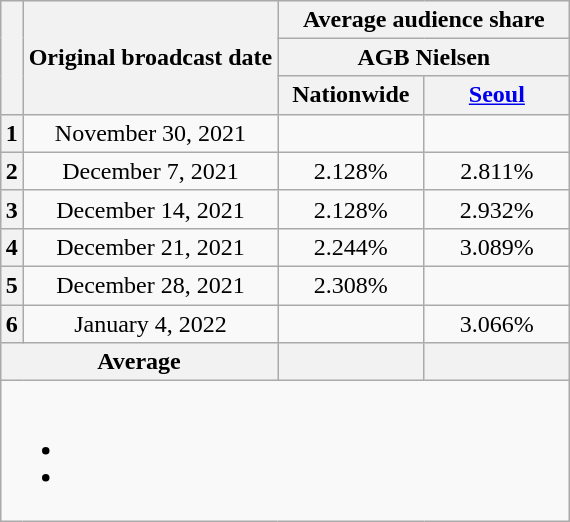<table class="wikitable" style="text-align:center;max-width:450px; margin-left: auto; margin-right: auto; border: none;">
<tr>
</tr>
<tr>
<th rowspan="3"></th>
<th rowspan="3">Original broadcast date</th>
<th colspan="2">Average audience share</th>
</tr>
<tr>
<th colspan="2">AGB Nielsen</th>
</tr>
<tr>
<th width="90">Nationwide</th>
<th width="90"><a href='#'>Seoul</a></th>
</tr>
<tr>
<th>1</th>
<td>November 30, 2021</td>
<td> </td>
<td> </td>
</tr>
<tr>
<th>2</th>
<td>December 7, 2021</td>
<td>2.128% </td>
<td>2.811% </td>
</tr>
<tr>
<th>3</th>
<td>December 14, 2021</td>
<td>2.128% </td>
<td>2.932% </td>
</tr>
<tr>
<th>4</th>
<td>December 21, 2021</td>
<td>2.244% </td>
<td>3.089% </td>
</tr>
<tr>
<th>5</th>
<td>December 28, 2021</td>
<td>2.308% </td>
<td> </td>
</tr>
<tr>
<th>6</th>
<td>January 4, 2022</td>
<td> </td>
<td>3.066% </td>
</tr>
<tr>
<th colspan="2">Average</th>
<th></th>
<th></th>
</tr>
<tr>
<td colspan="6"><br><ul><li></li><li></li></ul></td>
</tr>
</table>
